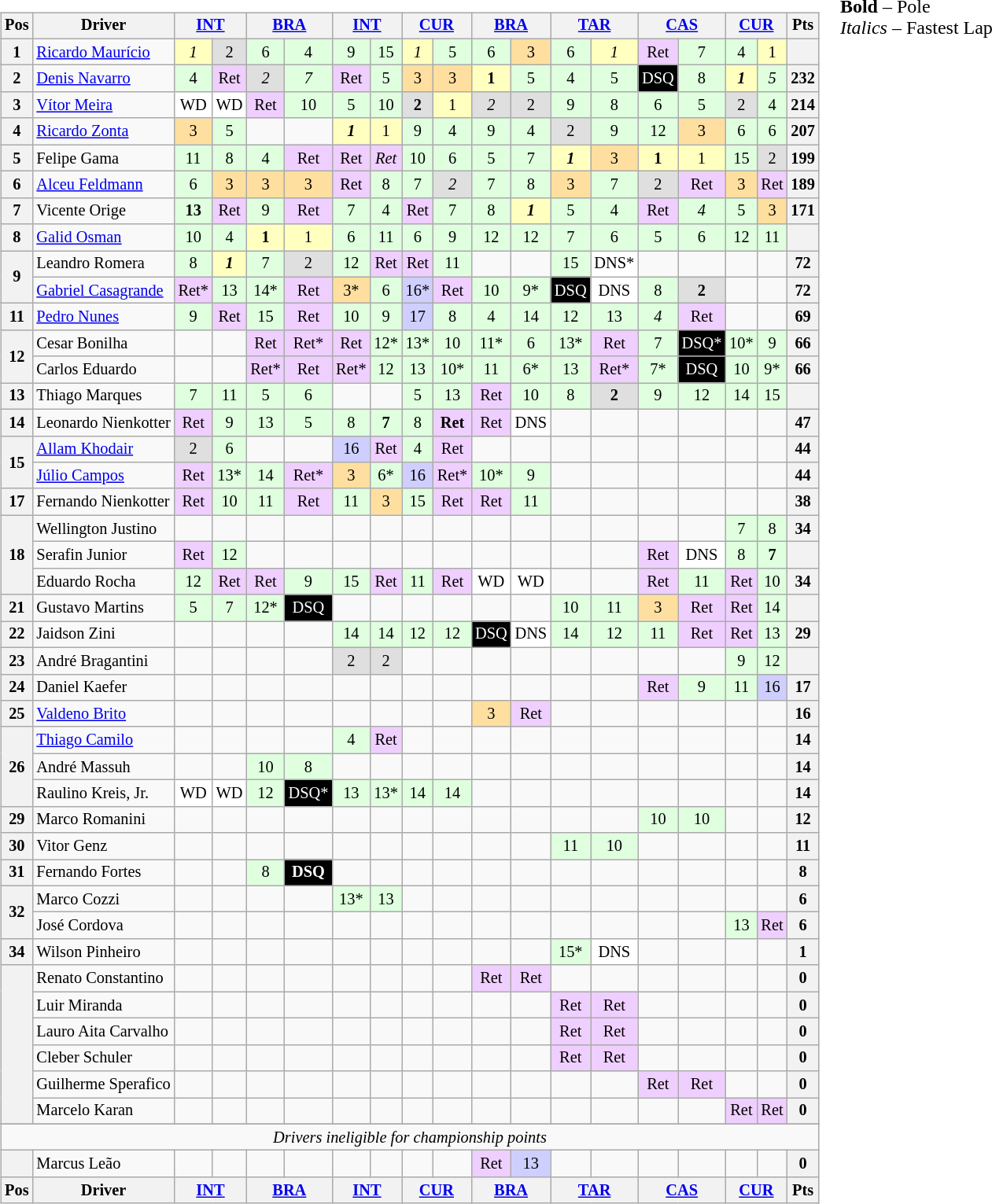<table>
<tr>
<td valign="top"><br><table align="left"| class="wikitable" style="font-size: 85%; text-align: center">
<tr valign="top">
<th valign="middle">Pos</th>
<th valign="middle">Driver</th>
<th colspan=2><a href='#'>INT</a></th>
<th colspan=2><a href='#'>BRA</a></th>
<th colspan=2><a href='#'>INT</a></th>
<th colspan=2><a href='#'>CUR</a></th>
<th colspan=2><a href='#'>BRA</a></th>
<th colspan=2><a href='#'>TAR</a></th>
<th colspan=2><a href='#'>CAS</a></th>
<th colspan=2><a href='#'>CUR</a></th>
<th valign="middle">Pts</th>
</tr>
<tr>
<th>1</th>
<td align=left><a href='#'>Ricardo Maurício</a></td>
<td style="background:#FFFFBF;"><em>1</em></td>
<td style="background:#DFDFDF;">2</td>
<td style="background:#DFFFDF;">6</td>
<td style="background:#DFFFDF;">4</td>
<td style="background:#DFFFDF;">9</td>
<td style="background:#DFFFDF;">15</td>
<td style="background:#FFFFBF;"><em>1</em></td>
<td style="background:#DFFFDF;">5</td>
<td style="background:#DFFFDF;">6</td>
<td style="background:#FFDF9F;">3</td>
<td style="background:#DFFFDF;">6</td>
<td style="background:#FFFFBF;"><em>1</em></td>
<td style="background:#efcfff;">Ret</td>
<td style="background:#DFFFDF;">7</td>
<td style="background:#DFFFDF;">4</td>
<td style="background:#FFFFBF;">1</td>
<th></th>
</tr>
<tr>
<th>2</th>
<td align=left><a href='#'>Denis Navarro</a></td>
<td style="background:#DFFFDF;">4</td>
<td style="background:#efcfff;">Ret</td>
<td style="background:#DFDFDF;"><em>2</em></td>
<td style="background:#DFFFDF;"><em>7</em></td>
<td style="background:#efcfff;">Ret</td>
<td style="background:#DFFFDF;">5</td>
<td style="background:#FFDF9F;">3</td>
<td style="background:#FFDF9F;">3</td>
<td style="background:#FFFFBF;"><strong>1</strong></td>
<td style="background:#DFFFDF;">5</td>
<td style="background:#DFFFDF;">4</td>
<td style="background:#DFFFDF;">5</td>
<td style="background:black; color:white;">DSQ</td>
<td style="background:#DFFFDF;">8</td>
<td style="background:#FFFFBF;"><strong><em>1</em></strong></td>
<td style="background:#DFFFDF;"><em>5</em></td>
<th>232</th>
</tr>
<tr>
<th>3</th>
<td align=left><a href='#'>Vítor Meira</a></td>
<td style="background:#ffffff;">WD</td>
<td style="background:#ffffff;">WD</td>
<td style="background:#efcfff;">Ret</td>
<td style="background:#DFFFDF;">10</td>
<td style="background:#DFFFDF;">5</td>
<td style="background:#DFFFDF;">10</td>
<td style="background:#DFDFDF;"><strong>2</strong></td>
<td style="background:#FFFFBF;">1</td>
<td style="background:#DFDFDF;"><em>2</em></td>
<td style="background:#DFDFDF;">2</td>
<td style="background:#DFFFDF;">9</td>
<td style="background:#DFFFDF;">8</td>
<td style="background:#DFFFDF;">6</td>
<td style="background:#DFFFDF;">5</td>
<td style="background:#DFDFDF;">2</td>
<td style="background:#DFFFDF;">4</td>
<th>214</th>
</tr>
<tr>
<th>4</th>
<td align=left><a href='#'>Ricardo Zonta</a></td>
<td style="background:#FFDF9F;">3</td>
<td style="background:#DFFFDF;">5</td>
<td></td>
<td></td>
<td style="background:#FFFFBF;"><strong><em>1</em></strong></td>
<td style="background:#FFFFBF;">1</td>
<td style="background:#DFFFDF;">9</td>
<td style="background:#DFFFDF;">4</td>
<td style="background:#DFFFDF;">9</td>
<td style="background:#DFFFDF;">4</td>
<td style="background:#DFDFDF;">2</td>
<td style="background:#DFFFDF;">9</td>
<td style="background:#DFFFDF;">12</td>
<td style="background:#FFDF9F;">3</td>
<td style="background:#DFFFDF;">6</td>
<td style="background:#DFFFDF;">6</td>
<th>207</th>
</tr>
<tr>
<th>5</th>
<td align=left>Felipe Gama</td>
<td style="background:#DFFFDF;">11</td>
<td style="background:#DFFFDF;">8</td>
<td style="background:#DFFFDF;">4</td>
<td style="background:#efcfff;">Ret</td>
<td style="background:#efcfff;">Ret</td>
<td style="background:#efcfff;"><em>Ret</em></td>
<td style="background:#DFFFDF;">10</td>
<td style="background:#DFFFDF;">6</td>
<td style="background:#DFFFDF;">5</td>
<td style="background:#DFFFDF;">7</td>
<td style="background:#FFFFBF;"><strong><em>1</em></strong></td>
<td style="background:#FFDF9F;">3</td>
<td style="background:#FFFFBF;"><strong>1</strong></td>
<td style="background:#FFFFBF;">1</td>
<td style="background:#DFFFDF;">15</td>
<td style="background:#DFDFDF;">2</td>
<th>199</th>
</tr>
<tr>
<th>6</th>
<td align=left><a href='#'>Alceu Feldmann</a></td>
<td style="background:#DFFFDF;">6</td>
<td style="background:#FFDF9F;">3</td>
<td style="background:#FFDF9F;">3</td>
<td style="background:#FFDF9F;">3</td>
<td style="background:#efcfff;">Ret</td>
<td style="background:#DFFFDF;">8</td>
<td style="background:#DFFFDF;">7</td>
<td style="background:#DFDFDF;"><em>2</em></td>
<td style="background:#DFFFDF;">7</td>
<td style="background:#DFFFDF;">8</td>
<td style="background:#FFDF9F;">3</td>
<td style="background:#DFFFDF;">7</td>
<td style="background:#DFDFDF;">2</td>
<td style="background:#efcfff;">Ret</td>
<td style="background:#FFDF9F;">3</td>
<td style="background:#efcfff;">Ret</td>
<th>189</th>
</tr>
<tr>
<th>7</th>
<td align=left>Vicente Orige</td>
<td style="background:#DFFFDF;"><strong>13</strong></td>
<td style="background:#efcfff;">Ret</td>
<td style="background:#DFFFDF;">9</td>
<td style="background:#efcfff;">Ret</td>
<td style="background:#DFFFDF;">7</td>
<td style="background:#DFFFDF;">4</td>
<td style="background:#efcfff;">Ret</td>
<td style="background:#DFFFDF;">7</td>
<td style="background:#DFFFDF;">8</td>
<td style="background:#FFFFBF;"><strong><em>1</em></strong></td>
<td style="background:#DFFFDF;">5</td>
<td style="background:#DFFFDF;">4</td>
<td style="background:#efcfff;">Ret</td>
<td style="background:#DFFFDF;"><em>4</em></td>
<td style="background:#DFFFDF;">5</td>
<td style="background:#FFDF9F;">3</td>
<th>171</th>
</tr>
<tr>
<th>8</th>
<td align=left><a href='#'>Galid Osman</a></td>
<td style="background:#DFFFDF;">10</td>
<td style="background:#DFFFDF;">4</td>
<td style="background:#FFFFBF;"><strong>1</strong></td>
<td style="background:#FFFFBF;">1</td>
<td style="background:#DFFFDF;">6</td>
<td style="background:#DFFFDF;">11</td>
<td style="background:#DFFFDF;">6</td>
<td style="background:#DFFFDF;">9</td>
<td style="background:#DFFFDF;">12</td>
<td style="background:#DFFFDF;">12</td>
<td style="background:#DFFFDF;">7</td>
<td style="background:#DFFFDF;">6</td>
<td style="background:#DFFFDF;">5</td>
<td style="background:#DFFFDF;">6</td>
<td style="background:#DFFFDF;">12</td>
<td style="background:#DFFFDF;">11</td>
<th></th>
</tr>
<tr>
<th rowspan=2>9</th>
<td align=left>Leandro Romera</td>
<td style="background:#DFFFDF;">8</td>
<td style="background:#FFFFBF;"><strong><em>1</em></strong></td>
<td style="background:#DFFFDF;">7</td>
<td style="background:#DFDFDF;">2</td>
<td style="background:#DFFFDF;">12</td>
<td style="background:#efcfff;">Ret</td>
<td style="background:#efcfff;">Ret</td>
<td style="background:#DFFFDF;">11</td>
<td></td>
<td></td>
<td style="background:#DFFFDF;">15</td>
<td style="background:#ffffff;">DNS*</td>
<td></td>
<td></td>
<td></td>
<td></td>
<th>72</th>
</tr>
<tr>
<td align=left><a href='#'>Gabriel Casagrande</a></td>
<td style="background:#efcfff;">Ret*</td>
<td style="background:#DFFFDF;">13</td>
<td style="background:#DFFFDF;">14*</td>
<td style="background:#efcfff;">Ret</td>
<td style="background:#FFDF9F;">3*</td>
<td style="background:#DFFFDF;">6</td>
<td style="background:#cfcfff;">16*</td>
<td style="background:#efcfff;">Ret</td>
<td style="background:#DFFFDF;">10</td>
<td style="background:#DFFFDF;">9*</td>
<td style="background:black; color:white;">DSQ</td>
<td style="background:#ffffff;">DNS</td>
<td style="background:#DFFFDF;">8</td>
<td style="background:#DFDFDF;"><strong>2</strong></td>
<td></td>
<td></td>
<th>72</th>
</tr>
<tr>
<th>11</th>
<td align=left><a href='#'>Pedro Nunes</a></td>
<td style="background:#DFFFDF;">9</td>
<td style="background:#efcfff;">Ret</td>
<td style="background:#DFFFDF;">15</td>
<td style="background:#efcfff;">Ret</td>
<td style="background:#DFFFDF;">10</td>
<td style="background:#DFFFDF;">9</td>
<td style="background:#cfcfff;">17</td>
<td style="background:#DFFFDF;">8</td>
<td style="background:#DFFFDF;">4</td>
<td style="background:#DFFFDF;">14</td>
<td style="background:#DFFFDF;">12</td>
<td style="background:#DFFFDF;">13</td>
<td style="background:#DFFFDF;"><em>4</em></td>
<td style="background:#efcfff;">Ret</td>
<td></td>
<td></td>
<th>69</th>
</tr>
<tr>
<th rowspan=2>12</th>
<td align=left>Cesar Bonilha</td>
<td></td>
<td></td>
<td style="background:#efcfff;">Ret</td>
<td style="background:#efcfff;">Ret*</td>
<td style="background:#efcfff;">Ret</td>
<td style="background:#DFFFDF;">12*</td>
<td style="background:#DFFFDF;">13*</td>
<td style="background:#DFFFDF;">10</td>
<td style="background:#DFFFDF;">11*</td>
<td style="background:#DFFFDF;">6</td>
<td style="background:#DFFFDF;">13*</td>
<td style="background:#efcfff;">Ret</td>
<td style="background:#DFFFDF;">7</td>
<td style="background:black; color:white;">DSQ*</td>
<td style="background:#DFFFDF;">10*</td>
<td style="background:#DFFFDF;">9</td>
<th>66</th>
</tr>
<tr>
<td align=left>Carlos Eduardo</td>
<td></td>
<td></td>
<td style="background:#efcfff;">Ret*</td>
<td style="background:#efcfff;">Ret</td>
<td style="background:#efcfff;">Ret*</td>
<td style="background:#DFFFDF;">12</td>
<td style="background:#DFFFDF;">13</td>
<td style="background:#DFFFDF;">10*</td>
<td style="background:#DFFFDF;">11</td>
<td style="background:#DFFFDF;">6*</td>
<td style="background:#DFFFDF;">13</td>
<td style="background:#efcfff;">Ret*</td>
<td style="background:#DFFFDF;">7*</td>
<td style="background:black; color:white;">DSQ</td>
<td style="background:#DFFFDF;">10</td>
<td style="background:#DFFFDF;">9*</td>
<th>66</th>
</tr>
<tr>
<th>13</th>
<td align=left>Thiago Marques</td>
<td style="background:#DFFFDF;">7</td>
<td style="background:#DFFFDF;">11</td>
<td style="background:#DFFFDF;">5</td>
<td style="background:#DFFFDF;">6</td>
<td></td>
<td></td>
<td style="background:#DFFFDF;">5</td>
<td style="background:#DFFFDF;">13</td>
<td style="background:#efcfff;">Ret</td>
<td style="background:#DFFFDF;">10</td>
<td style="background:#DFFFDF;">8</td>
<td style="background:#DFDFDF;"><strong>2</strong></td>
<td style="background:#DFFFDF;">9</td>
<td style="background:#DFFFDF;">12</td>
<td style="background:#DFFFDF;">14</td>
<td style="background:#DFFFDF;">15</td>
<th></th>
</tr>
<tr>
<th>14</th>
<td align=left>Leonardo Nienkotter</td>
<td style="background:#efcfff;">Ret</td>
<td style="background:#DFFFDF;">9</td>
<td style="background:#DFFFDF;">13</td>
<td style="background:#DFFFDF;">5</td>
<td style="background:#DFFFDF;">8</td>
<td style="background:#DFFFDF;"><strong>7</strong></td>
<td style="background:#DFFFDF;">8</td>
<td style="background:#efcfff;"><strong>Ret</strong></td>
<td style="background:#efcfff;">Ret</td>
<td style="background:#ffffff;">DNS</td>
<td></td>
<td></td>
<td></td>
<td></td>
<td></td>
<td></td>
<th>47</th>
</tr>
<tr>
<th rowspan=2>15</th>
<td align=left><a href='#'>Allam Khodair</a></td>
<td style="background:#DFDFDF;">2</td>
<td style="background:#DFFFDF;">6</td>
<td></td>
<td></td>
<td style="background:#cfcfff;">16</td>
<td style="background:#efcfff;">Ret</td>
<td style="background:#DFFFDF;">4</td>
<td style="background:#efcfff;">Ret</td>
<td></td>
<td></td>
<td></td>
<td></td>
<td></td>
<td></td>
<td></td>
<td></td>
<th>44</th>
</tr>
<tr>
<td align=left><a href='#'>Júlio Campos</a></td>
<td style="background:#efcfff;">Ret</td>
<td style="background:#DFFFDF;">13*</td>
<td style="background:#DFFFDF;">14</td>
<td style="background:#efcfff;">Ret*</td>
<td style="background:#FFDF9F;">3</td>
<td style="background:#DFFFDF;">6*</td>
<td style="background:#cfcfff;">16</td>
<td style="background:#efcfff;">Ret*</td>
<td style="background:#DFFFDF;">10*</td>
<td style="background:#DFFFDF;">9</td>
<td></td>
<td></td>
<td></td>
<td></td>
<td></td>
<td></td>
<th>44</th>
</tr>
<tr>
<th>17</th>
<td align=left>Fernando Nienkotter</td>
<td style="background:#efcfff;">Ret</td>
<td style="background:#DFFFDF;">10</td>
<td style="background:#DFFFDF;">11</td>
<td style="background:#efcfff;">Ret</td>
<td style="background:#DFFFDF;">11</td>
<td style="background:#FFDF9F;">3</td>
<td style="background:#DFFFDF;">15</td>
<td style="background:#efcfff;">Ret</td>
<td style="background:#efcfff;">Ret</td>
<td style="background:#DFFFDF;">11</td>
<td></td>
<td></td>
<td></td>
<td></td>
<td></td>
<td></td>
<th>38</th>
</tr>
<tr>
<th rowspan=3>18</th>
<td align=left>Wellington Justino</td>
<td></td>
<td></td>
<td></td>
<td></td>
<td></td>
<td></td>
<td></td>
<td></td>
<td></td>
<td></td>
<td></td>
<td></td>
<td></td>
<td></td>
<td style="background:#DFFFDF;">7</td>
<td style="background:#DFFFDF;">8</td>
<th>34</th>
</tr>
<tr>
<td align=left>Serafin Junior</td>
<td style="background:#efcfff;">Ret</td>
<td style="background:#DFFFDF;">12</td>
<td></td>
<td></td>
<td></td>
<td></td>
<td></td>
<td></td>
<td></td>
<td></td>
<td></td>
<td></td>
<td style="background:#efcfff;">Ret</td>
<td style="background:#ffffff;">DNS</td>
<td style="background:#DFFFDF;">8</td>
<td style="background:#DFFFDF;"><strong>7</strong></td>
<th></th>
</tr>
<tr>
<td align=left>Eduardo Rocha</td>
<td style="background:#DFFFDF;">12</td>
<td style="background:#efcfff;">Ret</td>
<td style="background:#efcfff;">Ret</td>
<td style="background:#DFFFDF;">9</td>
<td style="background:#DFFFDF;">15</td>
<td style="background:#efcfff;">Ret</td>
<td style="background:#DFFFDF;">11</td>
<td style="background:#efcfff;">Ret</td>
<td style="background:#ffffff;">WD</td>
<td style="background:#ffffff;">WD</td>
<td></td>
<td></td>
<td style="background:#efcfff;">Ret</td>
<td style="background:#DFFFDF;">11</td>
<td style="background:#efcfff;">Ret</td>
<td style="background:#DFFFDF;">10</td>
<th>34</th>
</tr>
<tr>
<th>21</th>
<td align=left>Gustavo Martins</td>
<td style="background:#DFFFDF;">5</td>
<td style="background:#DFFFDF;">7</td>
<td style="background:#DFFFDF;">12*</td>
<td style="background:black; color:white;">DSQ</td>
<td></td>
<td></td>
<td></td>
<td></td>
<td></td>
<td></td>
<td style="background:#DFFFDF;">10</td>
<td style="background:#DFFFDF;">11</td>
<td style="background:#FFDF9F;">3</td>
<td style="background:#efcfff;">Ret</td>
<td style="background:#efcfff;">Ret</td>
<td style="background:#DFFFDF;">14</td>
<th></th>
</tr>
<tr>
<th>22</th>
<td align=left>Jaidson Zini</td>
<td></td>
<td></td>
<td></td>
<td></td>
<td style="background:#DFFFDF;">14</td>
<td style="background:#DFFFDF;">14</td>
<td style="background:#DFFFDF;">12</td>
<td style="background:#DFFFDF;">12</td>
<td style="background:black; color:white;">DSQ</td>
<td style="background:#ffffff;">DNS</td>
<td style="background:#DFFFDF;">14</td>
<td style="background:#DFFFDF;">12</td>
<td style="background:#DFFFDF;">11</td>
<td style="background:#efcfff;">Ret</td>
<td style="background:#efcfff;">Ret</td>
<td style="background:#DFFFDF;">13</td>
<th>29</th>
</tr>
<tr>
<th>23</th>
<td align=left>André Bragantini</td>
<td></td>
<td></td>
<td></td>
<td></td>
<td style="background:#DFDFDF;">2</td>
<td style="background:#DFDFDF;">2</td>
<td></td>
<td></td>
<td></td>
<td></td>
<td></td>
<td></td>
<td></td>
<td></td>
<td style="background:#DFFFDF;">9</td>
<td style="background:#DFFFDF;">12</td>
<th></th>
</tr>
<tr>
<th>24</th>
<td align=left>Daniel Kaefer</td>
<td></td>
<td></td>
<td></td>
<td></td>
<td></td>
<td></td>
<td></td>
<td></td>
<td></td>
<td></td>
<td></td>
<td></td>
<td style="background:#efcfff;">Ret</td>
<td style="background:#DFFFDF;">9</td>
<td style="background:#DFFFDF;">11</td>
<td style="background:#cfcfff;">16</td>
<th>17</th>
</tr>
<tr>
<th>25</th>
<td align=left><a href='#'>Valdeno Brito</a></td>
<td></td>
<td></td>
<td></td>
<td></td>
<td></td>
<td></td>
<td></td>
<td></td>
<td style="background:#FFDF9F;">3</td>
<td style="background:#efcfff;">Ret</td>
<td></td>
<td></td>
<td></td>
<td></td>
<td></td>
<td></td>
<th>16</th>
</tr>
<tr>
<th rowspan=3>26</th>
<td align=left><a href='#'>Thiago Camilo</a></td>
<td></td>
<td></td>
<td></td>
<td></td>
<td style="background:#DFFFDF;">4</td>
<td style="background:#efcfff;">Ret</td>
<td></td>
<td></td>
<td></td>
<td></td>
<td></td>
<td></td>
<td></td>
<td></td>
<td></td>
<td></td>
<th>14</th>
</tr>
<tr>
<td align=left>André Massuh</td>
<td></td>
<td></td>
<td style="background:#DFFFDF;">10</td>
<td style="background:#DFFFDF;">8</td>
<td></td>
<td></td>
<td></td>
<td></td>
<td></td>
<td></td>
<td></td>
<td></td>
<td></td>
<td></td>
<td></td>
<td></td>
<th>14</th>
</tr>
<tr>
<td align=left>Raulino Kreis, Jr.</td>
<td style="background:#ffffff;">WD</td>
<td style="background:#ffffff;">WD</td>
<td style="background:#DFFFDF;">12</td>
<td style="background:black; color:white;">DSQ*</td>
<td style="background:#DFFFDF;">13</td>
<td style="background:#DFFFDF;">13*</td>
<td style="background:#DFFFDF;">14</td>
<td style="background:#DFFFDF;">14</td>
<td></td>
<td></td>
<td></td>
<td></td>
<td></td>
<td></td>
<td></td>
<td></td>
<th>14</th>
</tr>
<tr>
<th>29</th>
<td align=left>Marco Romanini</td>
<td></td>
<td></td>
<td></td>
<td></td>
<td></td>
<td></td>
<td></td>
<td></td>
<td></td>
<td></td>
<td></td>
<td></td>
<td style="background:#DFFFDF;">10</td>
<td style="background:#DFFFDF;">10</td>
<td></td>
<td></td>
<th>12</th>
</tr>
<tr>
<th>30</th>
<td align=left>Vitor Genz</td>
<td></td>
<td></td>
<td></td>
<td></td>
<td></td>
<td></td>
<td></td>
<td></td>
<td></td>
<td></td>
<td style="background:#DFFFDF;">11</td>
<td style="background:#DFFFDF;">10</td>
<td></td>
<td></td>
<td></td>
<td></td>
<th>11</th>
</tr>
<tr>
<th>31</th>
<td align=left>Fernando Fortes</td>
<td></td>
<td></td>
<td style="background:#DFFFDF;">8</td>
<td style="background:black; color:white;"><strong>DSQ</strong></td>
<td></td>
<td></td>
<td></td>
<td></td>
<td></td>
<td></td>
<td></td>
<td></td>
<td></td>
<td></td>
<td></td>
<td></td>
<th>8</th>
</tr>
<tr>
<th rowspan=2>32</th>
<td align=left>Marco Cozzi</td>
<td></td>
<td></td>
<td></td>
<td></td>
<td style="background:#DFFFDF;">13*</td>
<td style="background:#DFFFDF;">13</td>
<td></td>
<td></td>
<td></td>
<td></td>
<td></td>
<td></td>
<td></td>
<td></td>
<td></td>
<td></td>
<th>6</th>
</tr>
<tr>
<td align=left>José Cordova</td>
<td></td>
<td></td>
<td></td>
<td></td>
<td></td>
<td></td>
<td></td>
<td></td>
<td></td>
<td></td>
<td></td>
<td></td>
<td></td>
<td></td>
<td style="background:#DFFFDF;">13</td>
<td style="background:#efcfff;">Ret</td>
<th>6</th>
</tr>
<tr>
<th>34</th>
<td align=left>Wilson Pinheiro</td>
<td></td>
<td></td>
<td></td>
<td></td>
<td></td>
<td></td>
<td></td>
<td></td>
<td></td>
<td></td>
<td style="background:#DFFFDF;">15*</td>
<td style="background:#ffffff;">DNS</td>
<td></td>
<td></td>
<td></td>
<td></td>
<th>1</th>
</tr>
<tr>
<th rowspan=6></th>
<td align=left>Renato Constantino</td>
<td></td>
<td></td>
<td></td>
<td></td>
<td></td>
<td></td>
<td></td>
<td></td>
<td style="background:#efcfff;">Ret</td>
<td style="background:#efcfff;">Ret</td>
<td></td>
<td></td>
<td></td>
<td></td>
<td></td>
<td></td>
<th>0</th>
</tr>
<tr>
<td align=left>Luir Miranda</td>
<td></td>
<td></td>
<td></td>
<td></td>
<td></td>
<td></td>
<td></td>
<td></td>
<td></td>
<td></td>
<td style="background:#efcfff;">Ret</td>
<td style="background:#efcfff;">Ret</td>
<td></td>
<td></td>
<td></td>
<td></td>
<th>0</th>
</tr>
<tr>
<td align=left>Lauro Aita Carvalho</td>
<td></td>
<td></td>
<td></td>
<td></td>
<td></td>
<td></td>
<td></td>
<td></td>
<td></td>
<td></td>
<td style="background:#efcfff;">Ret</td>
<td style="background:#efcfff;">Ret</td>
<td></td>
<td></td>
<td></td>
<td></td>
<th>0</th>
</tr>
<tr>
<td align=left>Cleber Schuler</td>
<td></td>
<td></td>
<td></td>
<td></td>
<td></td>
<td></td>
<td></td>
<td></td>
<td></td>
<td></td>
<td style="background:#efcfff;">Ret</td>
<td style="background:#efcfff;">Ret</td>
<td></td>
<td></td>
<td></td>
<td></td>
<th>0</th>
</tr>
<tr>
<td align=left>Guilherme Sperafico</td>
<td></td>
<td></td>
<td></td>
<td></td>
<td></td>
<td></td>
<td></td>
<td></td>
<td></td>
<td></td>
<td></td>
<td></td>
<td style="background:#efcfff;">Ret</td>
<td style="background:#efcfff;">Ret</td>
<td></td>
<td></td>
<th>0</th>
</tr>
<tr>
<td align=left>Marcelo Karan</td>
<td></td>
<td></td>
<td></td>
<td></td>
<td></td>
<td></td>
<td></td>
<td></td>
<td></td>
<td></td>
<td></td>
<td></td>
<td></td>
<td></td>
<td style="background:#efcfff;">Ret</td>
<td style="background:#efcfff;">Ret</td>
<th>0</th>
</tr>
<tr>
</tr>
<tr>
<td colspan=22 align=center><em>Drivers ineligible for championship points</em></td>
</tr>
<tr>
<th></th>
<td align=left>Marcus Leão</td>
<td></td>
<td></td>
<td></td>
<td></td>
<td></td>
<td></td>
<td></td>
<td></td>
<td style="background:#efcfff;">Ret</td>
<td style="background:#cfcfff;">13</td>
<td></td>
<td></td>
<td></td>
<td></td>
<td></td>
<td></td>
<th>0</th>
</tr>
<tr align="top">
<th valign="middle">Pos</th>
<th valign="middle">Driver</th>
<th colspan=2><a href='#'>INT</a></th>
<th colspan=2><a href='#'>BRA</a></th>
<th colspan=2><a href='#'>INT</a></th>
<th colspan=2><a href='#'>CUR</a></th>
<th colspan=2><a href='#'>BRA</a></th>
<th colspan=2><a href='#'>TAR</a></th>
<th colspan=2><a href='#'>CAS</a></th>
<th colspan=2><a href='#'>CUR</a></th>
<th valign="middle">Pts</th>
</tr>
</table>
</td>
<td valign="top"><br>
<span><strong>Bold</strong> – Pole<br>
<em>Italics</em> – Fastest Lap</span></td>
</tr>
</table>
